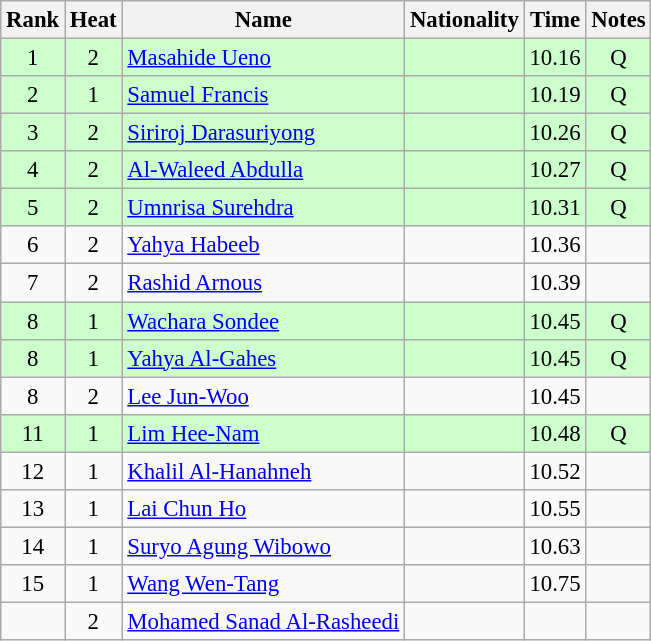<table class="wikitable sortable" style="text-align:center; font-size:95%">
<tr>
<th>Rank</th>
<th>Heat</th>
<th>Name</th>
<th>Nationality</th>
<th>Time</th>
<th>Notes</th>
</tr>
<tr bgcolor=ccffcc>
<td>1</td>
<td>2</td>
<td align=left><a href='#'>Masahide Ueno</a></td>
<td align=left></td>
<td>10.16</td>
<td>Q</td>
</tr>
<tr bgcolor=ccffcc>
<td>2</td>
<td>1</td>
<td align=left><a href='#'>Samuel Francis</a></td>
<td align=left></td>
<td>10.19</td>
<td>Q</td>
</tr>
<tr bgcolor=ccffcc>
<td>3</td>
<td>2</td>
<td align=left><a href='#'>Siriroj Darasuriyong</a></td>
<td align=left></td>
<td>10.26</td>
<td>Q</td>
</tr>
<tr bgcolor=ccffcc>
<td>4</td>
<td>2</td>
<td align=left><a href='#'>Al-Waleed Abdulla</a></td>
<td align=left></td>
<td>10.27</td>
<td>Q</td>
</tr>
<tr bgcolor=ccffcc>
<td>5</td>
<td>2</td>
<td align=left><a href='#'>Umnrisa Surehdra</a></td>
<td align=left></td>
<td>10.31</td>
<td>Q</td>
</tr>
<tr>
<td>6</td>
<td>2</td>
<td align=left><a href='#'>Yahya Habeeb</a></td>
<td align=left></td>
<td>10.36</td>
<td></td>
</tr>
<tr>
<td>7</td>
<td>2</td>
<td align=left><a href='#'>Rashid Arnous</a></td>
<td align=left></td>
<td>10.39</td>
<td></td>
</tr>
<tr bgcolor=ccffcc>
<td>8</td>
<td>1</td>
<td align=left><a href='#'>Wachara Sondee</a></td>
<td align=left></td>
<td>10.45</td>
<td>Q</td>
</tr>
<tr bgcolor=ccffcc>
<td>8</td>
<td>1</td>
<td align=left><a href='#'>Yahya Al-Gahes</a></td>
<td align=left></td>
<td>10.45</td>
<td>Q</td>
</tr>
<tr>
<td>8</td>
<td>2</td>
<td align=left><a href='#'>Lee Jun-Woo</a></td>
<td align=left></td>
<td>10.45</td>
<td></td>
</tr>
<tr bgcolor=ccffcc>
<td>11</td>
<td>1</td>
<td align=left><a href='#'>Lim Hee-Nam</a></td>
<td align=left></td>
<td>10.48</td>
<td>Q</td>
</tr>
<tr>
<td>12</td>
<td>1</td>
<td align=left><a href='#'>Khalil Al-Hanahneh</a></td>
<td align=left></td>
<td>10.52</td>
<td></td>
</tr>
<tr>
<td>13</td>
<td>1</td>
<td align=left><a href='#'>Lai Chun Ho</a></td>
<td align=left></td>
<td>10.55</td>
<td></td>
</tr>
<tr>
<td>14</td>
<td>1</td>
<td align=left><a href='#'>Suryo Agung Wibowo</a></td>
<td align=left></td>
<td>10.63</td>
<td></td>
</tr>
<tr>
<td>15</td>
<td>1</td>
<td align=left><a href='#'>Wang Wen-Tang</a></td>
<td align=left></td>
<td>10.75</td>
<td></td>
</tr>
<tr>
<td></td>
<td>2</td>
<td align=left><a href='#'>Mohamed Sanad Al-Rasheedi</a></td>
<td align=left></td>
<td></td>
<td></td>
</tr>
</table>
